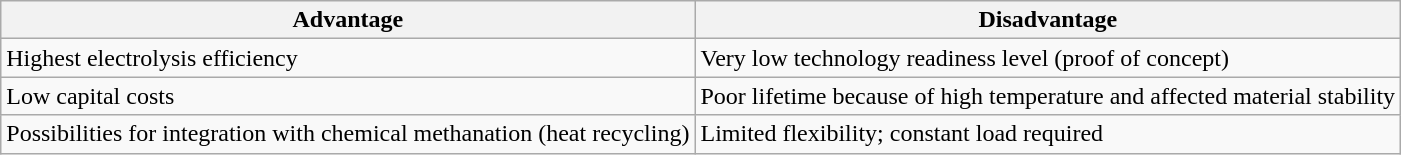<table class="wikitable">
<tr>
<th>Advantage</th>
<th>Disadvantage</th>
</tr>
<tr>
<td>Highest electrolysis efficiency</td>
<td>Very low technology readiness level (proof of concept)</td>
</tr>
<tr>
<td>Low capital costs</td>
<td>Poor lifetime because of high temperature and affected material stability</td>
</tr>
<tr>
<td>Possibilities for integration with chemical methanation (heat recycling)</td>
<td>Limited flexibility; constant load required</td>
</tr>
</table>
